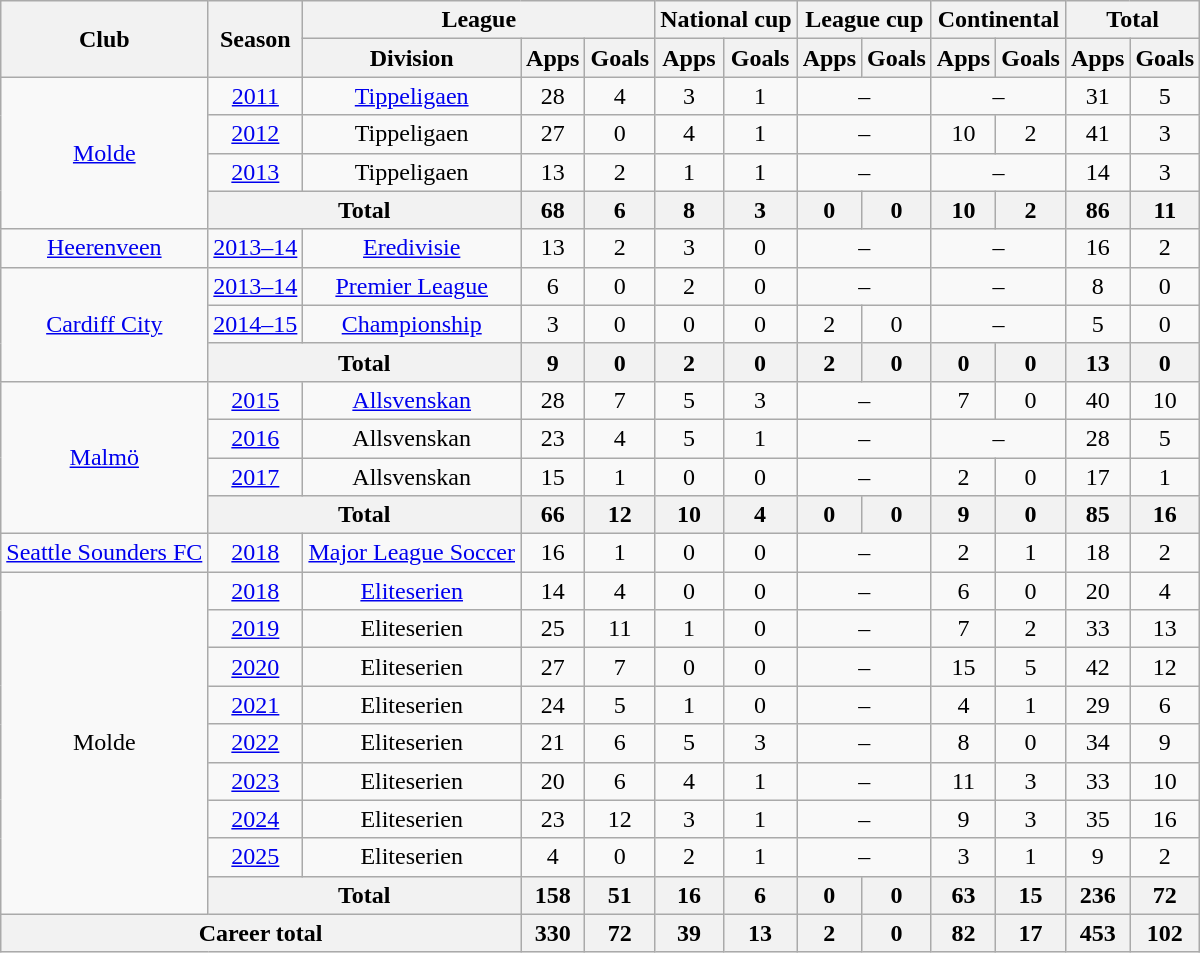<table class="wikitable" style="text-align:center">
<tr>
<th rowspan="2">Club</th>
<th rowspan="2">Season</th>
<th colspan="3">League</th>
<th colspan="2">National cup</th>
<th colspan="2">League cup</th>
<th colspan="2">Continental</th>
<th colspan="2">Total</th>
</tr>
<tr>
<th>Division</th>
<th>Apps</th>
<th>Goals</th>
<th>Apps</th>
<th>Goals</th>
<th>Apps</th>
<th>Goals</th>
<th>Apps</th>
<th>Goals</th>
<th>Apps</th>
<th>Goals</th>
</tr>
<tr>
<td rowspan="4"><a href='#'>Molde</a></td>
<td><a href='#'>2011</a></td>
<td><a href='#'>Tippeligaen</a></td>
<td>28</td>
<td>4</td>
<td>3</td>
<td>1</td>
<td colspan="2">–</td>
<td colspan="2">–</td>
<td>31</td>
<td>5</td>
</tr>
<tr>
<td><a href='#'>2012</a></td>
<td>Tippeligaen</td>
<td>27</td>
<td>0</td>
<td>4</td>
<td>1</td>
<td colspan="2">–</td>
<td>10</td>
<td>2</td>
<td>41</td>
<td>3</td>
</tr>
<tr>
<td><a href='#'>2013</a></td>
<td>Tippeligaen</td>
<td>13</td>
<td>2</td>
<td>1</td>
<td>1</td>
<td colspan="2">–</td>
<td colspan="2">–</td>
<td>14</td>
<td>3</td>
</tr>
<tr>
<th colspan="2">Total</th>
<th>68</th>
<th>6</th>
<th>8</th>
<th>3</th>
<th>0</th>
<th>0</th>
<th>10</th>
<th>2</th>
<th>86</th>
<th>11</th>
</tr>
<tr>
<td><a href='#'>Heerenveen</a></td>
<td><a href='#'>2013–14</a></td>
<td><a href='#'>Eredivisie</a></td>
<td>13</td>
<td>2</td>
<td>3</td>
<td>0</td>
<td colspan="2">–</td>
<td colspan="2">–</td>
<td>16</td>
<td>2</td>
</tr>
<tr>
<td rowspan="3"><a href='#'>Cardiff City</a></td>
<td><a href='#'>2013–14</a></td>
<td><a href='#'>Premier League</a></td>
<td>6</td>
<td>0</td>
<td>2</td>
<td>0</td>
<td colspan="2">–</td>
<td colspan="2">–</td>
<td>8</td>
<td>0</td>
</tr>
<tr>
<td><a href='#'>2014–15</a></td>
<td><a href='#'>Championship</a></td>
<td>3</td>
<td>0</td>
<td>0</td>
<td>0</td>
<td>2</td>
<td>0</td>
<td colspan="2">–</td>
<td>5</td>
<td>0</td>
</tr>
<tr>
<th colspan="2">Total</th>
<th>9</th>
<th>0</th>
<th>2</th>
<th>0</th>
<th>2</th>
<th>0</th>
<th>0</th>
<th>0</th>
<th>13</th>
<th>0</th>
</tr>
<tr>
<td rowspan="4"><a href='#'>Malmö</a></td>
<td><a href='#'>2015</a></td>
<td><a href='#'>Allsvenskan</a></td>
<td>28</td>
<td>7</td>
<td>5</td>
<td>3</td>
<td colspan="2">–</td>
<td>7</td>
<td>0</td>
<td>40</td>
<td>10</td>
</tr>
<tr>
<td><a href='#'>2016</a></td>
<td>Allsvenskan</td>
<td>23</td>
<td>4</td>
<td>5</td>
<td>1</td>
<td colspan="2">–</td>
<td colspan="2">–</td>
<td>28</td>
<td>5</td>
</tr>
<tr>
<td><a href='#'>2017</a></td>
<td>Allsvenskan</td>
<td>15</td>
<td>1</td>
<td>0</td>
<td>0</td>
<td colspan="2">–</td>
<td>2</td>
<td>0</td>
<td>17</td>
<td>1</td>
</tr>
<tr>
<th colspan="2">Total</th>
<th>66</th>
<th>12</th>
<th>10</th>
<th>4</th>
<th>0</th>
<th>0</th>
<th>9</th>
<th>0</th>
<th>85</th>
<th>16</th>
</tr>
<tr>
<td><a href='#'>Seattle Sounders FC</a></td>
<td><a href='#'>2018</a></td>
<td><a href='#'>Major League Soccer</a></td>
<td>16</td>
<td>1</td>
<td>0</td>
<td>0</td>
<td colspan="2">–</td>
<td>2</td>
<td>1</td>
<td>18</td>
<td>2</td>
</tr>
<tr>
<td rowspan="9">Molde</td>
<td><a href='#'>2018</a></td>
<td><a href='#'>Eliteserien</a></td>
<td>14</td>
<td>4</td>
<td>0</td>
<td>0</td>
<td colspan="2">–</td>
<td>6</td>
<td>0</td>
<td>20</td>
<td>4</td>
</tr>
<tr>
<td><a href='#'>2019</a></td>
<td>Eliteserien</td>
<td>25</td>
<td>11</td>
<td>1</td>
<td>0</td>
<td colspan="2">–</td>
<td>7</td>
<td>2</td>
<td>33</td>
<td>13</td>
</tr>
<tr>
<td><a href='#'>2020</a></td>
<td>Eliteserien</td>
<td>27</td>
<td>7</td>
<td>0</td>
<td>0</td>
<td colspan="2">–</td>
<td>15</td>
<td>5</td>
<td>42</td>
<td>12</td>
</tr>
<tr>
<td><a href='#'>2021</a></td>
<td>Eliteserien</td>
<td>24</td>
<td>5</td>
<td>1</td>
<td>0</td>
<td colspan="2">–</td>
<td>4</td>
<td>1</td>
<td>29</td>
<td>6</td>
</tr>
<tr>
<td><a href='#'>2022</a></td>
<td>Eliteserien</td>
<td>21</td>
<td>6</td>
<td>5</td>
<td>3</td>
<td colspan="2">–</td>
<td>8</td>
<td>0</td>
<td>34</td>
<td>9</td>
</tr>
<tr>
<td><a href='#'>2023</a></td>
<td>Eliteserien</td>
<td>20</td>
<td>6</td>
<td>4</td>
<td>1</td>
<td colspan="2">–</td>
<td>11</td>
<td>3</td>
<td>33</td>
<td>10</td>
</tr>
<tr>
<td><a href='#'>2024</a></td>
<td>Eliteserien</td>
<td>23</td>
<td>12</td>
<td>3</td>
<td>1</td>
<td colspan="2">–</td>
<td>9</td>
<td>3</td>
<td>35</td>
<td>16</td>
</tr>
<tr>
<td><a href='#'>2025</a></td>
<td>Eliteserien</td>
<td>4</td>
<td>0</td>
<td>2</td>
<td>1</td>
<td colspan="2">–</td>
<td>3</td>
<td>1</td>
<td>9</td>
<td>2</td>
</tr>
<tr>
<th colspan="2">Total</th>
<th>158</th>
<th>51</th>
<th>16</th>
<th>6</th>
<th>0</th>
<th>0</th>
<th>63</th>
<th>15</th>
<th>236</th>
<th>72</th>
</tr>
<tr>
<th colspan="3">Career total</th>
<th>330</th>
<th>72</th>
<th>39</th>
<th>13</th>
<th>2</th>
<th>0</th>
<th>82</th>
<th>17</th>
<th>453</th>
<th>102</th>
</tr>
</table>
